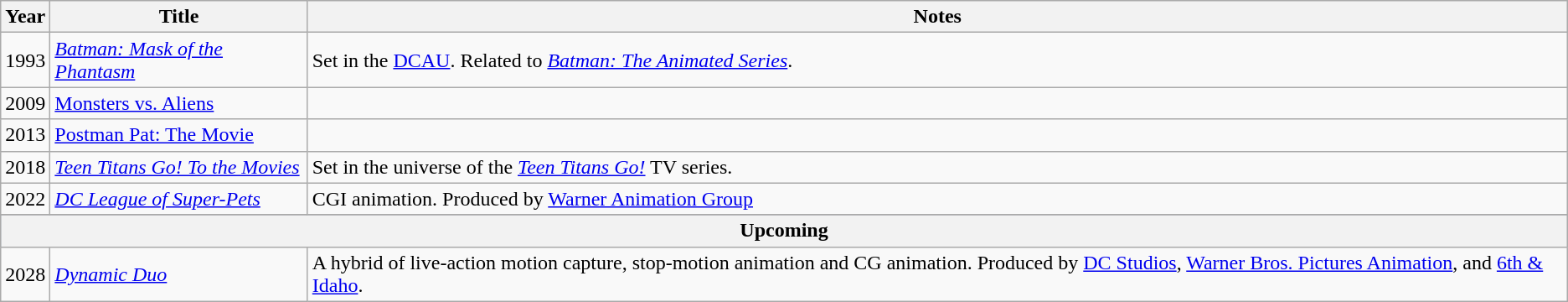<table class="wikitable">
<tr>
<th>Year</th>
<th>Title</th>
<th>Notes</th>
</tr>
<tr>
<td>1993</td>
<td><em><a href='#'>Batman: Mask of the Phantasm</a></em></td>
<td>Set in the <a href='#'>DCAU</a>. Related to <em><a href='#'>Batman: The Animated Series</a></em>.</td>
</tr>
<tr>
<td>2009</td>
<td><a href='#'>Monsters vs. Aliens</a></td>
<td></td>
</tr>
<tr>
<td>2013</td>
<td><a href='#'>Postman Pat: The Movie</a></td>
<td></td>
</tr>
<tr>
<td>2018</td>
<td><em><a href='#'>Teen Titans Go! To the Movies</a></em></td>
<td>Set in the universe of the <em><a href='#'>Teen Titans Go!</a></em> TV series.</td>
</tr>
<tr>
<td>2022</td>
<td><em><a href='#'>DC League of Super-Pets</a></em></td>
<td>CGI animation. Produced by <a href='#'>Warner Animation Group</a></td>
</tr>
<tr>
</tr>
<tr style="background:#b0c4de;">
<th colspan="4">Upcoming</th>
</tr>
<tr>
<td>2028</td>
<td><em><a href='#'>Dynamic Duo</a></em></td>
<td>A hybrid of live-action motion capture, stop-motion animation and CG animation. Produced by <a href='#'>DC Studios</a>, <a href='#'>Warner Bros. Pictures Animation</a>, and <a href='#'>6th & Idaho</a>.</td>
</tr>
</table>
